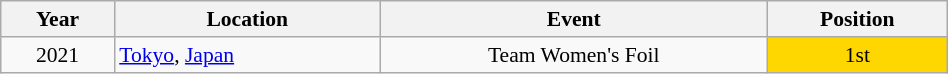<table class="wikitable" width="50%" style="font-size:90%; text-align:center;">
<tr>
<th>Year</th>
<th>Location</th>
<th>Event</th>
<th>Position</th>
</tr>
<tr>
<td>2021</td>
<td rowspan="1" align="left"> <a href='#'>Tokyo</a>, <a href='#'>Japan</a></td>
<td>Team Women's Foil</td>
<td bgcolor="gold">1st</td>
</tr>
</table>
